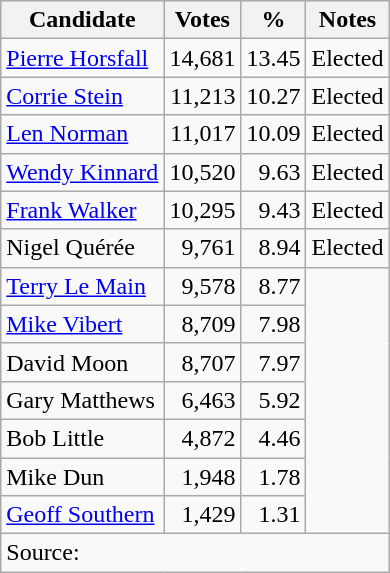<table class=wikitable style=text-align:right>
<tr>
<th>Candidate</th>
<th>Votes</th>
<th>%</th>
<th>Notes</th>
</tr>
<tr>
<td align=left><a href='#'>Pierre Horsfall</a></td>
<td>14,681</td>
<td>13.45</td>
<td align=left>Elected</td>
</tr>
<tr>
<td align=left><a href='#'>Corrie Stein</a></td>
<td>11,213</td>
<td>10.27</td>
<td align=left>Elected</td>
</tr>
<tr>
<td align=left><a href='#'>Len Norman</a></td>
<td>11,017</td>
<td>10.09</td>
<td align=left>Elected</td>
</tr>
<tr>
<td align=left><a href='#'>Wendy Kinnard</a></td>
<td>10,520</td>
<td>9.63</td>
<td align=left>Elected</td>
</tr>
<tr>
<td align=left><a href='#'>Frank Walker</a></td>
<td>10,295</td>
<td>9.43</td>
<td align=left>Elected</td>
</tr>
<tr>
<td align=left>Nigel Quérée</td>
<td>9,761</td>
<td>8.94</td>
<td align=left>Elected</td>
</tr>
<tr>
<td align=left><a href='#'>Terry Le Main</a></td>
<td>9,578</td>
<td>8.77</td>
</tr>
<tr>
<td align=left><a href='#'>Mike Vibert</a></td>
<td>8,709</td>
<td>7.98</td>
</tr>
<tr>
<td align=left>David Moon</td>
<td>8,707</td>
<td>7.97</td>
</tr>
<tr>
<td align=left>Gary Matthews</td>
<td>6,463</td>
<td>5.92</td>
</tr>
<tr>
<td align=left>Bob Little</td>
<td>4,872</td>
<td>4.46</td>
</tr>
<tr>
<td align=left>Mike Dun</td>
<td>1,948</td>
<td>1.78</td>
</tr>
<tr>
<td align=left><a href='#'>Geoff Southern</a></td>
<td>1,429</td>
<td>1.31</td>
</tr>
<tr>
<td align=left colspan=4>Source:</td>
</tr>
</table>
